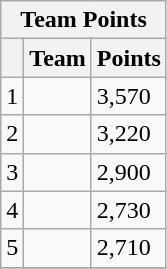<table class="wikitable">
<tr>
<th colspan="3">Team Points</th>
</tr>
<tr>
<th></th>
<th>Team</th>
<th>Points</th>
</tr>
<tr>
<td>1</td>
<td><br></td>
<td>3,570</td>
</tr>
<tr>
<td>2</td>
<td><br></td>
<td>3,220</td>
</tr>
<tr>
<td>3</td>
<td><br></td>
<td>2,900</td>
</tr>
<tr>
<td>4</td>
<td><br></td>
<td>2,730</td>
</tr>
<tr>
<td>5</td>
<td><br></td>
<td>2,710</td>
</tr>
<tr>
</tr>
</table>
